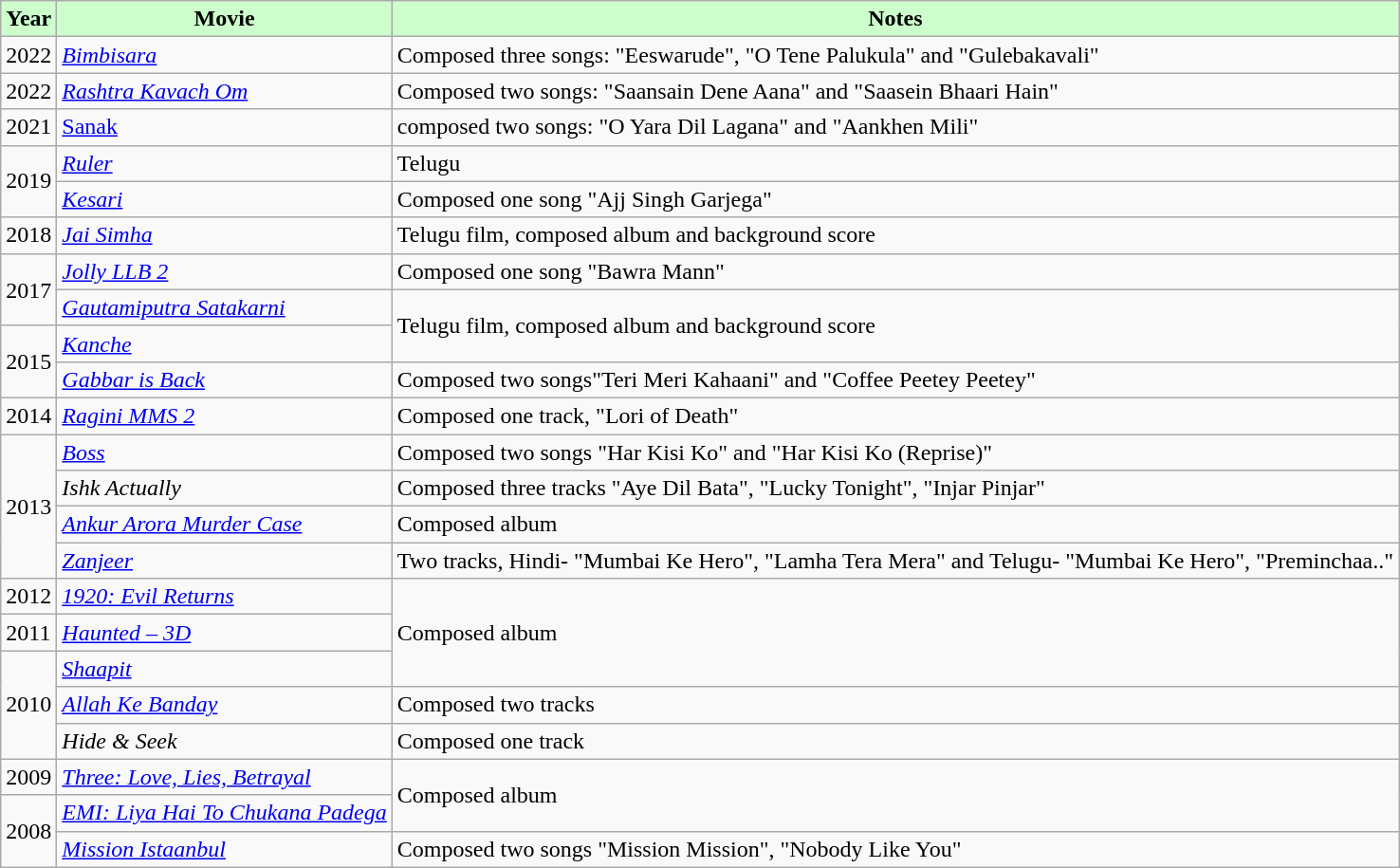<table class="wikitable">
<tr>
<th style="background:#cfc; text-align:center;"><strong>Year</strong></th>
<th style="background:#cfc; text-align:center;"><strong>Movie</strong></th>
<th style="background:#cfc; text-align:center;"><strong>Notes</strong></th>
</tr>
<tr>
<td>2022</td>
<td><em><a href='#'>Bimbisara</a></em></td>
<td>Composed three songs: "Eeswarude", "O Tene Palukula" and "Gulebakavali"</td>
</tr>
<tr>
<td>2022</td>
<td><em><a href='#'>Rashtra Kavach Om</a></em></td>
<td>Composed two songs: "Saansain Dene Aana" and "Saasein Bhaari Hain"</td>
</tr>
<tr>
<td>2021</td>
<td><a href='#'>Sanak</a></td>
<td>composed two songs: "O Yara Dil Lagana" and "Aankhen Mili"</td>
</tr>
<tr>
<td rowspan=2>2019</td>
<td><em><a href='#'>Ruler</a></em></td>
<td>Telugu</td>
</tr>
<tr>
<td><em><a href='#'>Kesari</a></em></td>
<td>Composed one song "Ajj Singh Garjega"</td>
</tr>
<tr>
<td>2018</td>
<td><em><a href='#'>Jai Simha</a></em></td>
<td>Telugu film, composed album and background score</td>
</tr>
<tr>
<td rowspan="2">2017</td>
<td><em><a href='#'>Jolly LLB 2</a></em></td>
<td>Composed one song "Bawra Mann"</td>
</tr>
<tr>
<td><em><a href='#'>Gautamiputra Satakarni</a></em></td>
<td rowspan="2">Telugu film, composed album and background score</td>
</tr>
<tr>
<td rowspan="2">2015</td>
<td><em><a href='#'>Kanche</a></em></td>
</tr>
<tr>
<td><em><a href='#'>Gabbar is Back</a></em></td>
<td>Composed  two songs"Teri Meri Kahaani" and "Coffee Peetey Peetey"</td>
</tr>
<tr>
<td>2014</td>
<td><em><a href='#'>Ragini MMS 2</a></em></td>
<td>Composed one track, "Lori of Death"</td>
</tr>
<tr>
<td rowspan="4">2013</td>
<td><em><a href='#'>Boss</a></em></td>
<td>Composed two songs "Har Kisi Ko" and "Har Kisi Ko (Reprise)"</td>
</tr>
<tr>
<td><em>Ishk Actually</em></td>
<td>Composed three tracks "Aye Dil Bata", "Lucky Tonight", "Injar Pinjar"</td>
</tr>
<tr>
<td><em><a href='#'>Ankur Arora Murder Case</a></em></td>
<td>Composed album</td>
</tr>
<tr>
<td><em><a href='#'>Zanjeer</a></em></td>
<td>Two tracks, Hindi- "Mumbai Ke Hero", 	"Lamha Tera Mera" and Telugu- "Mumbai Ke Hero", "Preminchaa.."</td>
</tr>
<tr>
<td>2012</td>
<td><em><a href='#'>1920: Evil Returns</a></em></td>
<td rowspan="3">Composed album</td>
</tr>
<tr>
<td>2011</td>
<td><em><a href='#'>Haunted – 3D</a></em></td>
</tr>
<tr>
<td rowspan="3">2010</td>
<td><em><a href='#'>Shaapit</a></em></td>
</tr>
<tr>
<td><em><a href='#'>Allah Ke Banday</a></em></td>
<td>Composed two tracks</td>
</tr>
<tr>
<td><em>Hide & Seek</em></td>
<td>Composed one track</td>
</tr>
<tr>
<td>2009</td>
<td><em><a href='#'>Three: Love, Lies, Betrayal</a></em></td>
<td rowspan="2">Composed album</td>
</tr>
<tr>
<td rowspan="2">2008</td>
<td><em><a href='#'>EMI: Liya Hai To Chukana Padega</a></em></td>
</tr>
<tr>
<td><em><a href='#'>Mission Istaanbul</a></em></td>
<td>Composed two songs "Mission Mission", "Nobody Like You"</td>
</tr>
</table>
